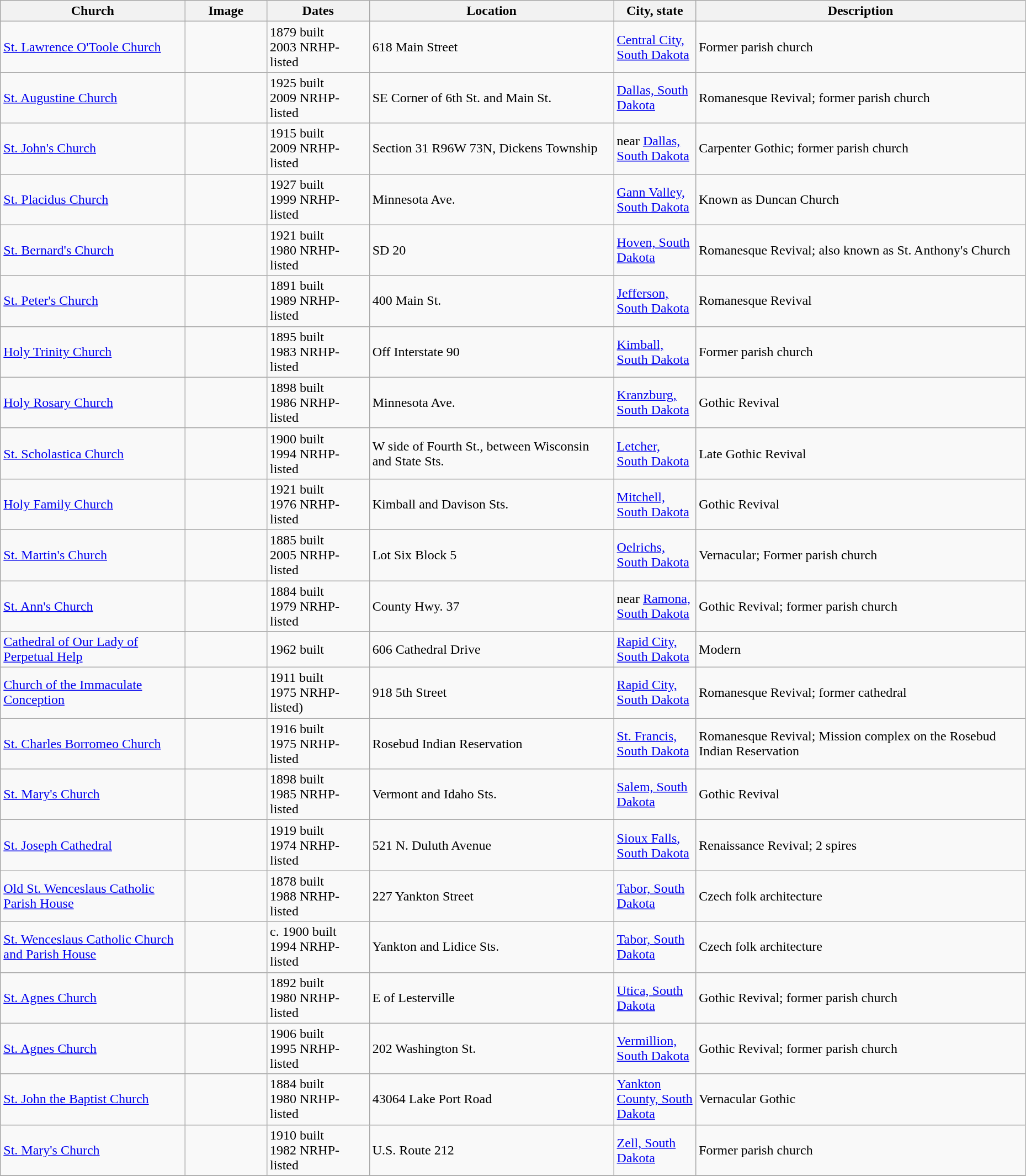<table class="wikitable sortable" style="width:98%">
<tr>
<th width = 18%><strong>Church</strong></th>
<th width = 8% class="unsortable"><strong>Image</strong></th>
<th width = 10%><strong>Dates</strong></th>
<th><strong>Location</strong></th>
<th width = 8%><strong>City, state</strong></th>
<th class="unsortable"><strong>Description</strong></th>
</tr>
<tr>
<td><a href='#'>St. Lawrence O'Toole Church</a></td>
<td></td>
<td>1879 built<br>2003 NRHP-listed</td>
<td>618 Main Street<br><small></small></td>
<td><a href='#'>Central City, South Dakota</a></td>
<td>Former parish church</td>
</tr>
<tr>
<td><a href='#'>St. Augustine Church</a></td>
<td></td>
<td>1925 built<br>2009 NRHP-listed</td>
<td>SE Corner of 6th St. and Main St.<br><small></small></td>
<td><a href='#'>Dallas, South Dakota</a></td>
<td>Romanesque Revival; former parish church</td>
</tr>
<tr>
<td><a href='#'>St. John's Church</a></td>
<td></td>
<td>1915 built<br>2009 NRHP-listed</td>
<td>Section 31 R96W 73N, Dickens Township<br><small></small></td>
<td>near <a href='#'>Dallas, South Dakota</a></td>
<td>Carpenter Gothic; former parish church</td>
</tr>
<tr>
<td><a href='#'>St. Placidus Church</a></td>
<td></td>
<td>1927 built<br>1999 NRHP-listed</td>
<td>Minnesota Ave.<br><small></small></td>
<td><a href='#'>Gann Valley, South Dakota</a></td>
<td>Known as Duncan Church</td>
</tr>
<tr>
<td><a href='#'>St. Bernard's Church</a></td>
<td></td>
<td>1921 built<br>1980 NRHP-listed</td>
<td>SD 20<br><small></small></td>
<td><a href='#'>Hoven, South Dakota</a></td>
<td>Romanesque Revival; also known as St. Anthony's Church</td>
</tr>
<tr>
<td><a href='#'>St. Peter's Church</a></td>
<td></td>
<td>1891 built<br>1989 NRHP-listed</td>
<td>400 Main St.<br><small></small></td>
<td><a href='#'>Jefferson, South Dakota</a></td>
<td>Romanesque Revival</td>
</tr>
<tr>
<td><a href='#'>Holy Trinity Church</a></td>
<td></td>
<td>1895 built<br>1983 NRHP-listed</td>
<td>Off Interstate 90<br><small></small></td>
<td><a href='#'>Kimball, South Dakota</a></td>
<td>Former parish church</td>
</tr>
<tr>
<td><a href='#'>Holy Rosary Church</a></td>
<td></td>
<td>1898 built<br>1986 NRHP-listed</td>
<td>Minnesota Ave.<br><small></small></td>
<td><a href='#'>Kranzburg, South Dakota</a></td>
<td>Gothic Revival</td>
</tr>
<tr>
<td><a href='#'>St. Scholastica Church</a></td>
<td></td>
<td>1900 built<br>1994 NRHP-listed</td>
<td>W side of Fourth St., between Wisconsin and State Sts.<br><small></small></td>
<td><a href='#'>Letcher, South Dakota</a></td>
<td>Late Gothic Revival</td>
</tr>
<tr>
<td><a href='#'>Holy Family Church</a></td>
<td></td>
<td>1921 built<br>1976 NRHP-listed</td>
<td>Kimball and Davison Sts.<br><small></small></td>
<td><a href='#'>Mitchell, South Dakota</a></td>
<td>Gothic Revival</td>
</tr>
<tr>
<td><a href='#'>St. Martin's Church</a></td>
<td></td>
<td>1885 built<br>2005 NRHP-listed</td>
<td>Lot Six Block 5<br><small></small></td>
<td><a href='#'>Oelrichs, South Dakota</a></td>
<td>Vernacular; Former parish church</td>
</tr>
<tr>
<td><a href='#'>St. Ann's Church</a></td>
<td></td>
<td>1884 built<br>1979 NRHP-listed</td>
<td>County Hwy. 37<br><small></small></td>
<td>near <a href='#'>Ramona, South Dakota</a></td>
<td>Gothic Revival; former parish church</td>
</tr>
<tr>
<td><a href='#'>Cathedral of Our Lady of Perpetual Help</a></td>
<td></td>
<td>1962 built</td>
<td>606 Cathedral Drive<br><small></small></td>
<td><a href='#'>Rapid City, South Dakota</a></td>
<td>Modern</td>
</tr>
<tr>
<td><a href='#'>Church of the Immaculate Conception</a></td>
<td></td>
<td>1911 built<br>1975 NRHP-listed)</td>
<td>918 5th Street<br><small></small></td>
<td><a href='#'>Rapid City, South Dakota</a></td>
<td>Romanesque Revival; former cathedral</td>
</tr>
<tr>
<td><a href='#'>St. Charles Borromeo Church</a></td>
<td></td>
<td>1916 built<br>1975 NRHP-listed</td>
<td>Rosebud Indian Reservation<br><small></small></td>
<td><a href='#'>St. Francis, South Dakota</a></td>
<td>Romanesque Revival; Mission complex on the Rosebud Indian Reservation</td>
</tr>
<tr>
<td><a href='#'>St. Mary's Church</a></td>
<td></td>
<td>1898 built<br>1985 NRHP-listed</td>
<td>Vermont and Idaho Sts.<br><small></small></td>
<td><a href='#'>Salem, South Dakota</a></td>
<td>Gothic Revival</td>
</tr>
<tr>
<td><a href='#'>St. Joseph Cathedral</a></td>
<td></td>
<td>1919 built<br>1974 NRHP-listed</td>
<td>521 N. Duluth Avenue<br><small></small></td>
<td><a href='#'>Sioux Falls, South Dakota</a></td>
<td>Renaissance Revival; 2 spires</td>
</tr>
<tr>
<td><a href='#'>Old St. Wenceslaus Catholic Parish House</a></td>
<td></td>
<td>1878 built<br>1988 NRHP-listed</td>
<td>227 Yankton Street<br><small></small></td>
<td><a href='#'>Tabor, South Dakota</a></td>
<td>Czech folk architecture</td>
</tr>
<tr>
<td><a href='#'>St. Wenceslaus Catholic Church and Parish House</a></td>
<td></td>
<td>c. 1900 built<br>1994 NRHP-listed</td>
<td>Yankton and Lidice Sts.<br><small></small></td>
<td><a href='#'>Tabor, South Dakota</a></td>
<td>Czech folk architecture</td>
</tr>
<tr>
<td><a href='#'>St. Agnes Church</a></td>
<td></td>
<td>1892 built<br>1980 NRHP-listed</td>
<td>E of Lesterville<br><small></small></td>
<td><a href='#'>Utica, South Dakota</a></td>
<td>Gothic Revival; former parish church</td>
</tr>
<tr>
<td><a href='#'>St. Agnes Church</a></td>
<td></td>
<td>1906 built<br>1995 NRHP-listed</td>
<td>202 Washington St.<br><small></small></td>
<td><a href='#'>Vermillion, South Dakota</a></td>
<td>Gothic Revival; former parish church</td>
</tr>
<tr>
<td><a href='#'>St. John the Baptist Church</a></td>
<td></td>
<td>1884 built<br>1980 NRHP-listed</td>
<td>43064 Lake Port Road<br><small></small></td>
<td><a href='#'>Yankton County, South Dakota</a></td>
<td>Vernacular Gothic</td>
</tr>
<tr>
<td><a href='#'>St. Mary's Church</a></td>
<td></td>
<td>1910 built<br>1982 NRHP-listed</td>
<td>U.S. Route 212<br><small></small></td>
<td><a href='#'>Zell, South Dakota</a></td>
<td>Former parish church</td>
</tr>
<tr>
</tr>
</table>
